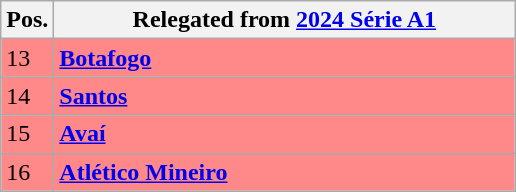<table class="wikitable">
<tr>
<th style="text-align:center;">Pos.</th>
<th width=300>Relegated from <a href='#'>2024 Série A1</a></th>
</tr>
<tr style="background: #FF8888;">
<td>13</td>
<td><strong><a href='#'>Botafogo</a></strong></td>
</tr>
<tr style="background: #FF8888;">
<td>14</td>
<td><strong><a href='#'>Santos</a></strong></td>
</tr>
<tr style="background: #FF8888;">
<td>15</td>
<td><strong><a href='#'>Avaí</a></strong></td>
</tr>
<tr style="background: #FF8888;">
<td>16</td>
<td><strong><a href='#'>Atlético Mineiro</a></strong></td>
</tr>
</table>
